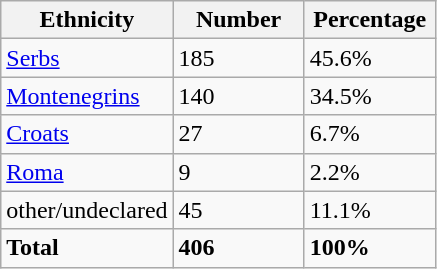<table class="wikitable">
<tr>
<th width="100px">Ethnicity</th>
<th width="80px">Number</th>
<th width="80px">Percentage</th>
</tr>
<tr>
<td><a href='#'>Serbs</a></td>
<td>185</td>
<td>45.6%</td>
</tr>
<tr>
<td><a href='#'>Montenegrins</a></td>
<td>140</td>
<td>34.5%</td>
</tr>
<tr>
<td><a href='#'>Croats</a></td>
<td>27</td>
<td>6.7%</td>
</tr>
<tr>
<td><a href='#'>Roma</a></td>
<td>9</td>
<td>2.2%</td>
</tr>
<tr>
<td>other/undeclared</td>
<td>45</td>
<td>11.1%</td>
</tr>
<tr>
<td><strong>Total</strong></td>
<td><strong>406</strong></td>
<td><strong>100%</strong></td>
</tr>
</table>
